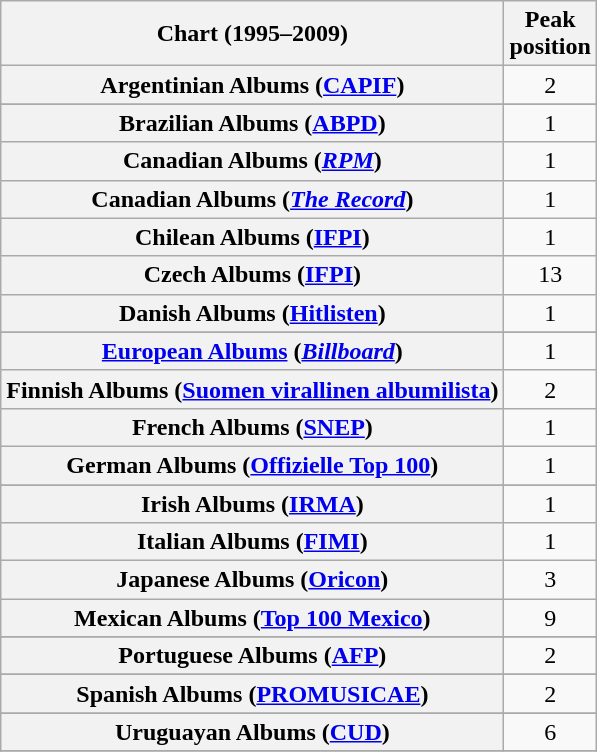<table class="wikitable plainrowheaders sortable">
<tr>
<th>Chart (1995–2009)</th>
<th>Peak<br>position</th>
</tr>
<tr>
<th scope="row">Argentinian Albums (<a href='#'>CAPIF</a>)</th>
<td align="center">2</td>
</tr>
<tr>
</tr>
<tr>
</tr>
<tr>
</tr>
<tr>
</tr>
<tr>
<th scope="row">Brazilian Albums (<a href='#'>ABPD</a>)</th>
<td align="center">1</td>
</tr>
<tr>
<th scope="row">Canadian Albums (<em><a href='#'>RPM</a></em>)</th>
<td align="center">1</td>
</tr>
<tr>
<th scope="row">Canadian Albums (<em><a href='#'>The Record</a></em>)</th>
<td align="center">1</td>
</tr>
<tr>
<th scope="row">Chilean Albums (<a href='#'>IFPI</a>)</th>
<td align="center">1</td>
</tr>
<tr>
<th scope="row">Czech Albums (<a href='#'>IFPI</a>)</th>
<td align=center>13</td>
</tr>
<tr>
<th scope="row">Danish Albums (<a href='#'>Hitlisten</a>)</th>
<td align="center">1</td>
</tr>
<tr>
</tr>
<tr>
<th scope="row"><a href='#'>European Albums</a> (<em><a href='#'>Billboard</a></em>)</th>
<td align="center">1</td>
</tr>
<tr>
<th scope="row">Finnish Albums (<a href='#'>Suomen virallinen albumilista</a>)</th>
<td align="center">2</td>
</tr>
<tr>
<th scope="row">French Albums (<a href='#'>SNEP</a>)</th>
<td align="center">1</td>
</tr>
<tr>
<th scope="row">German Albums (<a href='#'>Offizielle Top 100</a>)</th>
<td align="center">1</td>
</tr>
<tr>
</tr>
<tr>
<th scope="row">Irish Albums (<a href='#'>IRMA</a>)</th>
<td align="center">1</td>
</tr>
<tr>
<th scope="row">Italian Albums (<a href='#'>FIMI</a>)</th>
<td align="center">1</td>
</tr>
<tr>
<th scope="row">Japanese Albums (<a href='#'>Oricon</a>)</th>
<td align="center">3</td>
</tr>
<tr>
<th scope="row">Mexican Albums (<a href='#'>Top 100 Mexico</a>)</th>
<td align="center">9</td>
</tr>
<tr>
</tr>
<tr>
</tr>
<tr>
<th scope="row">Portuguese Albums (<a href='#'>AFP</a>)</th>
<td align="center">2</td>
</tr>
<tr>
</tr>
<tr>
<th scope="row">Spanish Albums (<a href='#'>PROMUSICAE</a>)</th>
<td align="center">2</td>
</tr>
<tr>
</tr>
<tr>
</tr>
<tr>
</tr>
<tr>
</tr>
<tr>
<th scope="row">Uruguayan Albums (<a href='#'>CUD</a>) </th>
<td align=center>6</td>
</tr>
<tr>
</tr>
<tr>
</tr>
<tr>
</tr>
</table>
